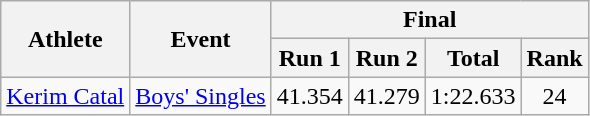<table class="wikitable">
<tr>
<th rowspan="2">Athlete</th>
<th rowspan="2">Event</th>
<th colspan="4">Final</th>
</tr>
<tr>
<th>Run 1</th>
<th>Run 2</th>
<th>Total</th>
<th>Rank</th>
</tr>
<tr>
<td><a href='#'>Kerim Catal</a></td>
<td><a href='#'>Boys' Singles</a></td>
<td align="center">41.354</td>
<td align="center">41.279</td>
<td align="center">1:22.633</td>
<td align="center">24</td>
</tr>
</table>
